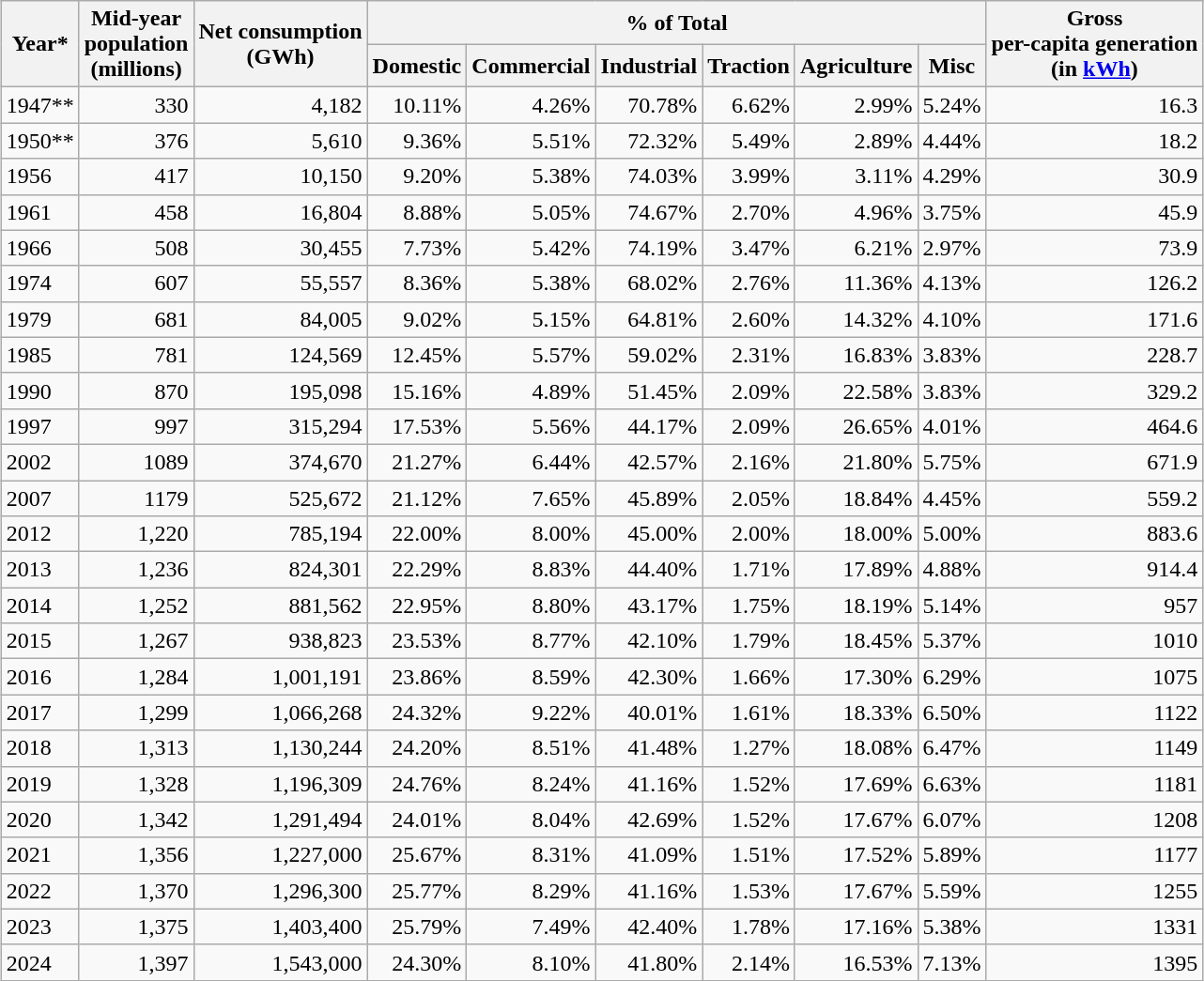<table class="wikitable sortable" style="margin-left: auto; margin-right: auto; border: none;">
<tr>
<th rowspan="2">Year*</th>
<th rowspan="2">Mid-year <br>population <br>(millions)</th>
<th rowspan="2">Net consumption <br>(GWh)</th>
<th colspan="6">% of Total</th>
<th rowspan="2">Gross<br>per-capita generation<br>(in <a href='#'>kWh</a>)</th>
</tr>
<tr>
<th>Domestic</th>
<th>Commercial</th>
<th>Industrial</th>
<th>Traction</th>
<th>Agriculture</th>
<th>Misc</th>
</tr>
<tr>
<td>1947**</td>
<td style="text-align:right;">330</td>
<td style="text-align:right;">4,182</td>
<td style="text-align:right;">10.11%</td>
<td style="text-align:right;">4.26%</td>
<td style="text-align:right;">70.78%</td>
<td style="text-align:right;">6.62%</td>
<td style="text-align:right;">2.99%</td>
<td style="text-align:right;">5.24%</td>
<td style="text-align:right;">16.3</td>
</tr>
<tr>
<td>1950**</td>
<td style="text-align:right;">376</td>
<td style="text-align:right;">5,610</td>
<td style="text-align:right;">9.36%</td>
<td style="text-align:right;">5.51%</td>
<td style="text-align:right;">72.32%</td>
<td style="text-align:right;">5.49%</td>
<td style="text-align:right;">2.89%</td>
<td style="text-align:right;">4.44%</td>
<td style="text-align:right;">18.2</td>
</tr>
<tr>
<td>1956</td>
<td style="text-align:right;">417</td>
<td style="text-align:right;">10,150</td>
<td style="text-align:right;">9.20%</td>
<td style="text-align:right;">5.38%</td>
<td style="text-align:right;">74.03%</td>
<td style="text-align:right;">3.99%</td>
<td style="text-align:right;">3.11%</td>
<td style="text-align:right;">4.29%</td>
<td style="text-align:right;">30.9</td>
</tr>
<tr>
<td>1961</td>
<td style="text-align:right;">458</td>
<td style="text-align:right;">16,804</td>
<td style="text-align:right;">8.88%</td>
<td style="text-align:right;">5.05%</td>
<td style="text-align:right;">74.67%</td>
<td style="text-align:right;">2.70%</td>
<td style="text-align:right;">4.96%</td>
<td style="text-align:right;">3.75%</td>
<td style="text-align:right;">45.9</td>
</tr>
<tr>
<td>1966</td>
<td style="text-align:right;">508</td>
<td style="text-align:right;">30,455</td>
<td style="text-align:right;">7.73%</td>
<td style="text-align:right;">5.42%</td>
<td style="text-align:right;">74.19%</td>
<td style="text-align:right;">3.47%</td>
<td style="text-align:right;">6.21%</td>
<td style="text-align:right;">2.97%</td>
<td style="text-align:right;">73.9</td>
</tr>
<tr>
<td>1974</td>
<td style="text-align:right;">607</td>
<td style="text-align:right;">55,557</td>
<td style="text-align:right;">8.36%</td>
<td style="text-align:right;">5.38%</td>
<td style="text-align:right;">68.02%</td>
<td style="text-align:right;">2.76%</td>
<td style="text-align:right;">11.36%</td>
<td style="text-align:right;">4.13%</td>
<td style="text-align:right;">126.2</td>
</tr>
<tr>
<td>1979</td>
<td style="text-align:right;">681</td>
<td style="text-align:right;">84,005</td>
<td style="text-align:right;">9.02%</td>
<td style="text-align:right;">5.15%</td>
<td style="text-align:right;">64.81%</td>
<td style="text-align:right;">2.60%</td>
<td style="text-align:right;">14.32%</td>
<td style="text-align:right;">4.10%</td>
<td style="text-align:right;">171.6</td>
</tr>
<tr>
<td>1985</td>
<td style="text-align:right;">781</td>
<td style="text-align:right;">124,569</td>
<td style="text-align:right;">12.45%</td>
<td style="text-align:right;">5.57%</td>
<td style="text-align:right;">59.02%</td>
<td style="text-align:right;">2.31%</td>
<td style="text-align:right;">16.83%</td>
<td style="text-align:right;">3.83%</td>
<td style="text-align:right;">228.7</td>
</tr>
<tr>
<td>1990</td>
<td style="text-align:right;">870</td>
<td style="text-align:right;">195,098</td>
<td style="text-align:right;">15.16%</td>
<td style="text-align:right;">4.89%</td>
<td style="text-align:right;">51.45%</td>
<td style="text-align:right;">2.09%</td>
<td style="text-align:right;">22.58%</td>
<td style="text-align:right;">3.83%</td>
<td style="text-align:right;">329.2</td>
</tr>
<tr>
<td>1997</td>
<td style="text-align:right;">997</td>
<td style="text-align:right;">315,294</td>
<td style="text-align:right;">17.53%</td>
<td style="text-align:right;">5.56%</td>
<td style="text-align:right;">44.17%</td>
<td style="text-align:right;">2.09%</td>
<td style="text-align:right;">26.65%</td>
<td style="text-align:right;">4.01%</td>
<td style="text-align:right;">464.6</td>
</tr>
<tr>
<td>2002</td>
<td style="text-align:right;">1089</td>
<td style="text-align:right;">374,670</td>
<td style="text-align:right;">21.27%</td>
<td style="text-align:right;">6.44%</td>
<td style="text-align:right;">42.57%</td>
<td style="text-align:right;">2.16%</td>
<td style="text-align:right;">21.80%</td>
<td style="text-align:right;">5.75%</td>
<td style="text-align:right;">671.9</td>
</tr>
<tr>
<td>2007</td>
<td style="text-align:right;">1179</td>
<td style="text-align:right;">525,672</td>
<td style="text-align:right;">21.12%</td>
<td style="text-align:right;">7.65%</td>
<td style="text-align:right;">45.89%</td>
<td style="text-align:right;">2.05%</td>
<td style="text-align:right;">18.84%</td>
<td style="text-align:right;">4.45%</td>
<td style="text-align:right;">559.2</td>
</tr>
<tr>
<td>2012</td>
<td style="text-align:right;">1,220</td>
<td style="text-align:right;">785,194</td>
<td style="text-align:right;">22.00%</td>
<td style="text-align:right;">8.00%</td>
<td style="text-align:right;">45.00%</td>
<td style="text-align:right;">2.00%</td>
<td style="text-align:right;">18.00%</td>
<td style="text-align:right;">5.00%</td>
<td style="text-align:right;">883.6</td>
</tr>
<tr>
<td>2013</td>
<td style="text-align:right;">1,236</td>
<td style="text-align:right;">824,301</td>
<td style="text-align:right;">22.29%</td>
<td style="text-align:right;">8.83%</td>
<td style="text-align:right;">44.40%</td>
<td style="text-align:right;">1.71%</td>
<td style="text-align:right;">17.89%</td>
<td style="text-align:right;">4.88%</td>
<td style="text-align:right;">914.4</td>
</tr>
<tr>
<td>2014</td>
<td style="text-align:right;">1,252</td>
<td style="text-align:right;">881,562</td>
<td style="text-align:right;">22.95%</td>
<td style="text-align:right;">8.80%</td>
<td style="text-align:right;">43.17%</td>
<td style="text-align:right;">1.75%</td>
<td style="text-align:right;">18.19%</td>
<td style="text-align:right;">5.14%</td>
<td style="text-align:right;">957</td>
</tr>
<tr>
<td>2015</td>
<td style="text-align:right;"1,268>1,267</td>
<td style="text-align:right;">938,823</td>
<td style="text-align:right;">23.53%</td>
<td style="text-align:right;">8.77%</td>
<td style="text-align:right;">42.10%</td>
<td style="text-align:right;">1.79%</td>
<td style="text-align:right;">18.45%</td>
<td style="text-align:right;">5.37%</td>
<td style="text-align:right;">1010</td>
</tr>
<tr>
<td>2016</td>
<td style="text-align:right;">1,284</td>
<td style="text-align:right;">1,001,191</td>
<td style="text-align:right;">23.86%</td>
<td style="text-align:right;">8.59%</td>
<td style="text-align:right;">42.30%</td>
<td style="text-align:right;">1.66%</td>
<td style="text-align:right;">17.30%</td>
<td style="text-align:right;">6.29%</td>
<td style="text-align:right;">1075</td>
</tr>
<tr>
<td>2017</td>
<td style="text-align:right;">1,299</td>
<td style="text-align:right;">1,066,268</td>
<td style="text-align:right;">24.32%</td>
<td style="text-align:right;">9.22%</td>
<td style="text-align:right;">40.01%</td>
<td style="text-align:right;">1.61%</td>
<td style="text-align:right;">18.33%</td>
<td style="text-align:right;">6.50%</td>
<td style="text-align:right;">1122</td>
</tr>
<tr>
<td>2018</td>
<td style="text-align:right;">1,313</td>
<td style="text-align:right;">1,130,244</td>
<td style="text-align:right;">24.20%</td>
<td style="text-align:right;">8.51%</td>
<td style="text-align:right;">41.48%</td>
<td style="text-align:right;">1.27%</td>
<td style="text-align:right;">18.08%</td>
<td style="text-align:right;">6.47%</td>
<td style="text-align:right;">1149</td>
</tr>
<tr>
<td>2019</td>
<td style="text-align:right;">1,328</td>
<td style="text-align:right;">1,196,309</td>
<td style="text-align:right;">24.76%</td>
<td style="text-align:right;">8.24%</td>
<td style="text-align:right;">41.16%</td>
<td style="text-align:right;">1.52%</td>
<td style="text-align:right;">17.69%</td>
<td style="text-align:right;">6.63%</td>
<td style="text-align:right;">1181</td>
</tr>
<tr>
<td>2020</td>
<td style="text-align:right;">1,342</td>
<td style="text-align:right;">1,291,494</td>
<td style="text-align:right;">24.01%</td>
<td style="text-align:right;">8.04%</td>
<td style="text-align:right;">42.69%</td>
<td style="text-align:right;">1.52%</td>
<td style="text-align:right;">17.67%</td>
<td style="text-align:right;">6.07%</td>
<td style="text-align:right;">1208</td>
</tr>
<tr>
<td>2021</td>
<td style="text-align:right;">1,356</td>
<td style="text-align:right;">1,227,000</td>
<td style="text-align:right;">25.67%</td>
<td style="text-align:right;">8.31%</td>
<td style="text-align:right;">41.09%</td>
<td style="text-align:right;">1.51%</td>
<td style="text-align:right;">17.52%</td>
<td style="text-align:right;">5.89%</td>
<td style="text-align:right;">1177</td>
</tr>
<tr>
<td>2022</td>
<td style="text-align:right;">1,370</td>
<td style="text-align:right;">1,296,300</td>
<td style="text-align:right;">25.77%</td>
<td style="text-align:right;">8.29%</td>
<td style="text-align:right;">41.16%</td>
<td style="text-align:right;">1.53%</td>
<td style="text-align:right;">17.67%</td>
<td style="text-align:right;">5.59%</td>
<td style="text-align:right;">1255</td>
</tr>
<tr>
<td>2023</td>
<td style="text-align:right;">1,375</td>
<td style="text-align:right;">1,403,400</td>
<td style="text-align:right;">25.79%</td>
<td style="text-align:right;">7.49%</td>
<td style="text-align:right;">42.40%</td>
<td style="text-align:right;">1.78%</td>
<td style="text-align:right;">17.16%</td>
<td style="text-align:right;">5.38%</td>
<td style="text-align:right;">1331</td>
</tr>
<tr>
<td>2024</td>
<td style="text-align:right;">1,397</td>
<td style="text-align:right;">1,543,000</td>
<td style="text-align:right;">24.30%</td>
<td style="text-align:right;">8.10%</td>
<td style="text-align:right;">41.80%</td>
<td style="text-align:right;">2.14%</td>
<td style="text-align:right;">16.53%</td>
<td style="text-align:right;">7.13%</td>
<td style="text-align:right;">1395</td>
</tr>
</table>
